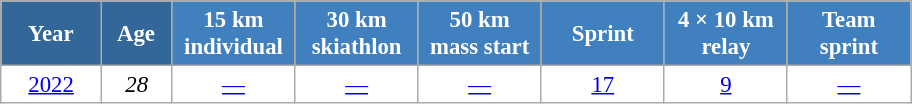<table class="wikitable" style="font-size:95%; text-align:center; border:grey solid 1px; border-collapse:collapse; background:#ffffff;">
<tr>
<th style="background-color:#369; color:white; width:60px;"> Year </th>
<th style="background-color:#369; color:white; width:40px;"> Age </th>
<th style="background-color:#4180be; color:white; width:75px;"> 15 km <br> individual </th>
<th style="background-color:#4180be; color:white; width:75px;"> 30 km <br> skiathlon </th>
<th style="background-color:#4180be; color:white; width:75px;"> 50 km <br> mass start </th>
<th style="background-color:#4180be; color:white; width:75px;"> Sprint </th>
<th style="background-color:#4180be; color:white; width:75px;"> 4 × 10 km <br> relay </th>
<th style="background-color:#4180be; color:white; width:75px;"> Team <br> sprint </th>
</tr>
<tr>
<td><a href='#'>2022</a></td>
<td><em>28</em></td>
<td><a href='#'>—</a></td>
<td><a href='#'>—</a></td>
<td><a href='#'>—</a></td>
<td><a href='#'>17</a></td>
<td><a href='#'>9</a></td>
<td><a href='#'>—</a></td>
</tr>
</table>
